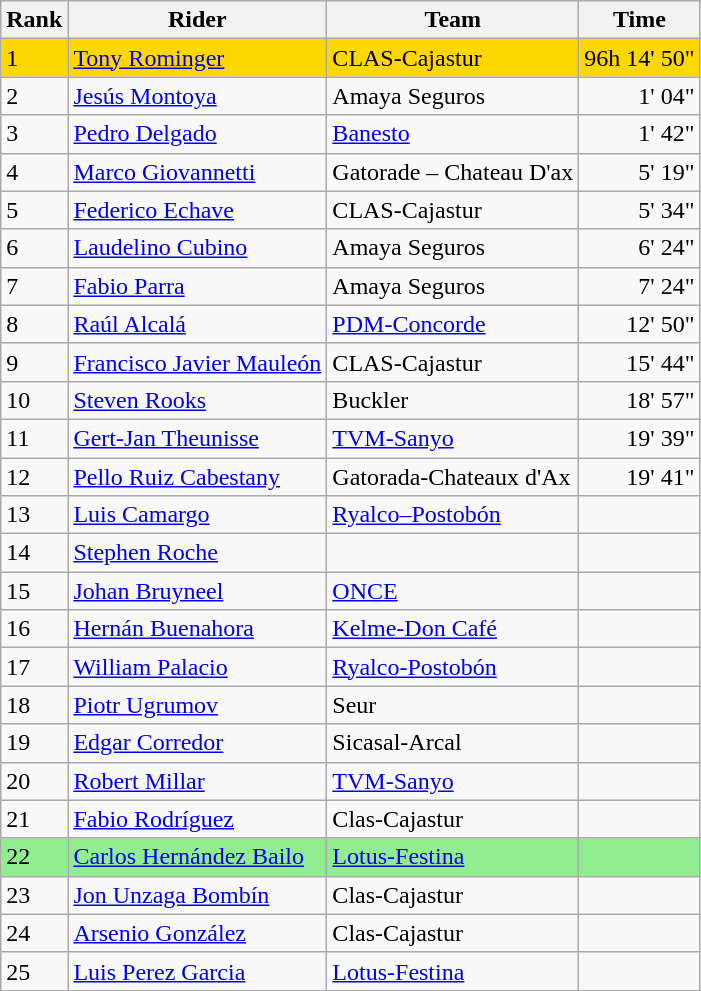<table class="wikitable">
<tr>
<th>Rank</th>
<th>Rider</th>
<th>Team</th>
<th>Time</th>
</tr>
<tr bgcolor=gold>
<td>1</td>
<td>	<a href='#'>Tony Rominger</a></td>
<td>CLAS-Cajastur</td>
<td align="right">96h 14' 50"</td>
</tr>
<tr>
<td>2</td>
<td>	<a href='#'>Jesús Montoya</a></td>
<td>Amaya Seguros</td>
<td align="right">1' 04"</td>
</tr>
<tr>
<td>3</td>
<td>	<a href='#'>Pedro Delgado</a></td>
<td><a href='#'>Banesto</a></td>
<td align="right">1' 42"</td>
</tr>
<tr>
<td>4</td>
<td>	<a href='#'>Marco Giovannetti</a></td>
<td>Gatorade – Chateau D'ax</td>
<td align="right">5' 19"</td>
</tr>
<tr>
<td>5</td>
<td>	<a href='#'>Federico Echave</a></td>
<td>CLAS-Cajastur</td>
<td align="right">5' 34"</td>
</tr>
<tr>
<td>6</td>
<td>	<a href='#'>Laudelino Cubino</a></td>
<td>Amaya Seguros</td>
<td align="right">6' 24"</td>
</tr>
<tr>
<td>7</td>
<td> 	<a href='#'>Fabio Parra</a></td>
<td>Amaya Seguros</td>
<td align="right">7' 24"</td>
</tr>
<tr>
<td>8</td>
<td>	<a href='#'>Raúl Alcalá</a></td>
<td><a href='#'>PDM-Concorde</a></td>
<td align="right">12' 50"</td>
</tr>
<tr>
<td>9</td>
<td>	<a href='#'>Francisco Javier Mauleón</a></td>
<td>CLAS-Cajastur</td>
<td align="right">15' 44"</td>
</tr>
<tr>
<td>10</td>
<td>	<a href='#'>Steven Rooks</a></td>
<td>Buckler</td>
<td align="right">18' 57"</td>
</tr>
<tr>
<td>11</td>
<td>	<a href='#'>Gert-Jan Theunisse</a></td>
<td><a href='#'>TVM-Sanyo</a></td>
<td align="right">19' 39"</td>
</tr>
<tr>
<td>12</td>
<td>	<a href='#'>Pello Ruiz Cabestany</a></td>
<td>Gatorada-Chateaux d'Ax</td>
<td align="right">19' 41"</td>
</tr>
<tr>
<td>13</td>
<td>	<a href='#'>Luis Camargo</a></td>
<td><a href='#'>Ryalco–Postobón</a></td>
<td align="right"></td>
</tr>
<tr>
<td>14</td>
<td>	<a href='#'>Stephen Roche</a></td>
<td></td>
<td align="right"></td>
</tr>
<tr>
<td>15</td>
<td>	<a href='#'>Johan Bruyneel</a></td>
<td><a href='#'>ONCE</a></td>
<td align="right"></td>
</tr>
<tr>
<td>16</td>
<td>	<a href='#'>Hernán Buenahora</a></td>
<td><a href='#'>Kelme-Don Café</a></td>
<td align="right"></td>
</tr>
<tr>
<td>17</td>
<td>	<a href='#'>William Palacio</a></td>
<td><a href='#'>Ryalco-Postobón</a></td>
<td align="right"></td>
</tr>
<tr>
<td>18</td>
<td>	<a href='#'>Piotr Ugrumov</a></td>
<td>Seur</td>
<td align="right"></td>
</tr>
<tr>
<td>19</td>
<td>	<a href='#'>Edgar Corredor</a></td>
<td>Sicasal-Arcal</td>
<td align="right"></td>
</tr>
<tr>
<td>20</td>
<td>	<a href='#'>Robert Millar</a></td>
<td><a href='#'>TVM-Sanyo</a></td>
<td align="right"></td>
</tr>
<tr>
<td>21</td>
<td>	<a href='#'>Fabio Rodríguez</a></td>
<td>Clas-Cajastur</td>
<td align="right"></td>
</tr>
<tr bgcolor=lightgreen>
<td>22</td>
<td>	<a href='#'>Carlos Hernández Bailo</a></td>
<td><a href='#'>Lotus-Festina</a></td>
<td align="right"></td>
</tr>
<tr>
<td>23</td>
<td>	<a href='#'>Jon Unzaga Bombín</a></td>
<td>Clas-Cajastur</td>
<td align="right"></td>
</tr>
<tr>
<td>24</td>
<td>	<a href='#'>Arsenio González</a></td>
<td>Clas-Cajastur</td>
<td align="right"></td>
</tr>
<tr>
<td>25</td>
<td>	<a href='#'>Luis Perez Garcia</a></td>
<td><a href='#'>Lotus-Festina</a></td>
<td align="right"></td>
</tr>
</table>
